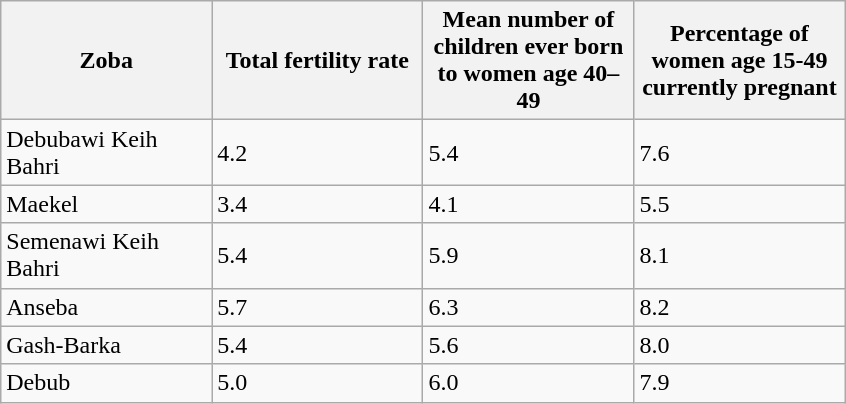<table class="wikitable sortable">
<tr>
<th style="width:100pt;">Zoba</th>
<th style="width:100pt;">Total fertility rate</th>
<th style="width:100pt;">Mean number of children ever born to women age 40–49</th>
<th style="width:100pt;">Percentage of women age 15-49 currently pregnant</th>
</tr>
<tr>
<td>Debubawi Keih Bahri</td>
<td>4.2</td>
<td>5.4</td>
<td>7.6</td>
</tr>
<tr>
<td>Maekel</td>
<td>3.4</td>
<td>4.1</td>
<td>5.5</td>
</tr>
<tr>
<td>Semenawi Keih Bahri</td>
<td>5.4</td>
<td>5.9</td>
<td>8.1</td>
</tr>
<tr>
<td>Anseba</td>
<td>5.7</td>
<td>6.3</td>
<td>8.2</td>
</tr>
<tr>
<td>Gash-Barka</td>
<td>5.4</td>
<td>5.6</td>
<td>8.0</td>
</tr>
<tr>
<td>Debub</td>
<td>5.0</td>
<td>6.0</td>
<td>7.9</td>
</tr>
</table>
